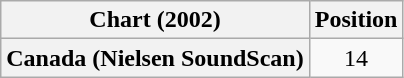<table class="wikitable plainrowheaders">
<tr>
<th>Chart (2002)</th>
<th>Position</th>
</tr>
<tr>
<th scope="row">Canada (Nielsen SoundScan)</th>
<td align=center>14</td>
</tr>
</table>
